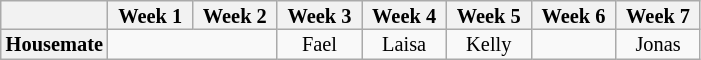<table class="wikitable" style="text-align:center; font-size:85%; line-height:13px;">
<tr>
<th></th>
<th width=50>Week 1</th>
<th width=50>Week 2</th>
<th width=50>Week 3</th>
<th width=50>Week 4</th>
<th width=50>Week 5</th>
<th width=50>Week 6</th>
<th width=50>Week 7</th>
</tr>
<tr>
<th>Housemate</th>
<td colspan=2></td>
<td>Fael</td>
<td>Laisa</td>
<td>Kelly</td>
<td></td>
<td>Jonas</td>
</tr>
</table>
